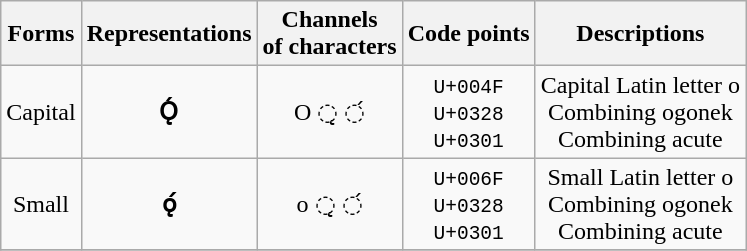<table class="wikitable" style="text-align: center">
<tr>
<th>Forms</th>
<th>Representations</th>
<th>Channels<br>of characters</th>
<th>Code points</th>
<th>Descriptions</th>
</tr>
<tr>
<td>Capital</td>
<td><strong>Ǫ́</strong></td>
<td>O ◌̨ ◌́</td>
<td><code>U+004F<br>U+0328<br>U+0301</code></td>
<td>Capital Latin letter o<br>Combining ogonek<br>Combining acute</td>
</tr>
<tr>
<td>Small</td>
<td><strong>ǫ́</strong></td>
<td>o ◌̨ ◌́</td>
<td><code>U+006F<br>U+0328<br>U+0301</code></td>
<td>Small Latin letter o<br>Combining ogonek<br>Combining acute</td>
</tr>
<tr>
</tr>
</table>
